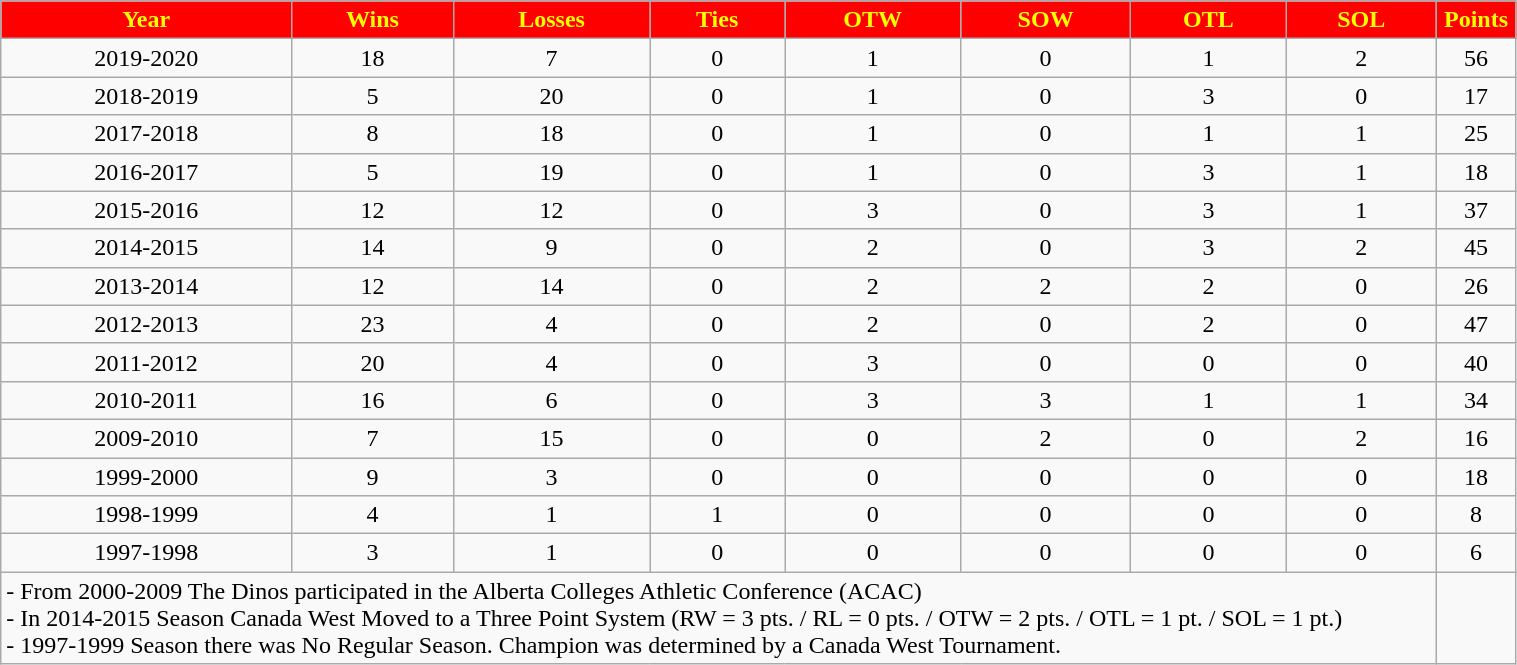<table class="wikitable" width="80%">
<tr align="center"  style=" background:red; color:yellow;">
<td><strong>Year</strong></td>
<td><strong>Wins</strong></td>
<td><strong>Losses</strong></td>
<td><strong>Ties</strong></td>
<td><strong>OTW</strong></td>
<td><strong>SOW</strong></td>
<td><strong>OTL</strong></td>
<td><strong>SOL</strong></td>
<td><strong>Points</strong></td>
</tr>
<tr align="center" bgcolor="">
<td>2019-2020</td>
<td>18</td>
<td>7</td>
<td>0</td>
<td>1</td>
<td>0</td>
<td>1</td>
<td>2</td>
<td>56</td>
</tr>
<tr align="center" bgcolor="">
<td>2018-2019</td>
<td>5</td>
<td>20</td>
<td>0</td>
<td>1</td>
<td>0</td>
<td>3</td>
<td>0</td>
<td>17</td>
</tr>
<tr align="center" bgcolor="">
<td>2017-2018</td>
<td>8</td>
<td>18</td>
<td>0</td>
<td>1</td>
<td>0</td>
<td>1</td>
<td>1</td>
<td>25</td>
</tr>
<tr align="center" bgcolor="">
<td>2016-2017</td>
<td>5</td>
<td>19</td>
<td>0</td>
<td>1</td>
<td>0</td>
<td>3</td>
<td>1</td>
<td>18</td>
</tr>
<tr align="center" bgcolor="">
<td>2015-2016</td>
<td>12</td>
<td>12</td>
<td>0</td>
<td>3</td>
<td>0</td>
<td>3</td>
<td>1</td>
<td>37</td>
</tr>
<tr align="center" bgcolor="">
<td>2014-2015</td>
<td>14</td>
<td>9</td>
<td>0</td>
<td>2</td>
<td>0</td>
<td>3</td>
<td>2</td>
<td>45</td>
</tr>
<tr align="center" bgcolor="">
<td>2013-2014</td>
<td>12</td>
<td>14</td>
<td>0</td>
<td>2</td>
<td>2</td>
<td>2</td>
<td>0</td>
<td>26</td>
</tr>
<tr align="center" bgcolor="">
<td>2012-2013</td>
<td>23</td>
<td>4</td>
<td>0</td>
<td>2</td>
<td>0</td>
<td>2</td>
<td>0</td>
<td>47</td>
</tr>
<tr align="center" bgcolor="">
<td>2011-2012</td>
<td>20</td>
<td>4</td>
<td>0</td>
<td>3</td>
<td>0</td>
<td>0</td>
<td>0</td>
<td>40</td>
</tr>
<tr align="center" bgcolor="">
<td>2010-2011</td>
<td>16</td>
<td>6</td>
<td>0</td>
<td>3</td>
<td>3</td>
<td>1</td>
<td>1</td>
<td>34</td>
</tr>
<tr align="center" bgcolor="">
<td>2009-2010</td>
<td>7</td>
<td>15</td>
<td>0</td>
<td>0</td>
<td>2</td>
<td>0</td>
<td>2</td>
<td>16</td>
</tr>
<tr align="center" bgcolor="">
<td>1999-2000</td>
<td>9</td>
<td>3</td>
<td>0</td>
<td>0</td>
<td>0</td>
<td>0</td>
<td>0</td>
<td>18</td>
</tr>
<tr align="center" bgcolor="">
<td>1998-1999</td>
<td>4</td>
<td>1</td>
<td>1</td>
<td>0</td>
<td>0</td>
<td>0</td>
<td>0</td>
<td>8</td>
</tr>
<tr align="center" bgcolor="">
<td>1997-1998</td>
<td>3</td>
<td>1</td>
<td>0</td>
<td>0</td>
<td>0</td>
<td>0</td>
<td>0</td>
<td>6</td>
</tr>
<tr>
<td colspan="8">- From 2000-2009 The Dinos participated in the Alberta Colleges Athletic Conference (ACAC)<br>- In 2014-2015 Season Canada West Moved to a Three Point System (RW = 3 pts. / RL = 0 pts. / OTW = 2 pts. / OTL = 1 pt. / SOL = 1 pt.)<br>- 1997-1999 Season there was No Regular Season.  Champion was determined by a Canada West Tournament.</td>
</tr>
</table>
